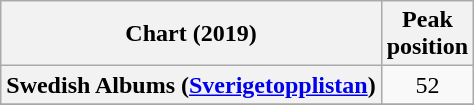<table class="wikitable plainrowheaders" style="text-align:center">
<tr>
<th scope="col">Chart (2019)</th>
<th scope="col">Peak<br>position</th>
</tr>
<tr>
<th scope="row">Swedish Albums (<a href='#'>Sverigetopplistan</a>)</th>
<td>52</td>
</tr>
<tr>
</tr>
</table>
